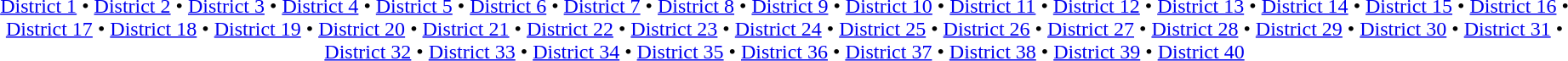<table id=toc class=toc summary=Contents>
<tr>
<td align=center><br><a href='#'>District 1</a> • <a href='#'>District 2</a> • <a href='#'>District 3</a> • <a href='#'>District 4</a> • <a href='#'>District 5</a> • <a href='#'>District 6</a> • <a href='#'>District 7</a> • <a href='#'>District 8</a> • <a href='#'>District 9</a> • <a href='#'>District 10</a> • <a href='#'>District 11</a> • <a href='#'>District 12</a> • <a href='#'>District 13</a> • <a href='#'>District 14</a> • <a href='#'>District 15</a> • <a href='#'>District 16</a> • <a href='#'>District 17</a> • <a href='#'>District 18</a> • <a href='#'>District 19</a> • <a href='#'>District 20</a> • <a href='#'>District 21</a> • <a href='#'>District 22</a> • <a href='#'>District 23</a> • <a href='#'>District 24</a> • <a href='#'>District 25</a> • <a href='#'>District 26</a> • <a href='#'>District 27</a> • <a href='#'>District 28</a> • <a href='#'>District 29</a> • <a href='#'>District 30</a> • <a href='#'>District 31</a> • <a href='#'>District 32</a> • <a href='#'>District 33</a> • <a href='#'>District 34</a> • <a href='#'>District 35</a> • <a href='#'>District 36</a> • <a href='#'>District 37</a> • <a href='#'>District 38</a> • <a href='#'>District 39</a> • <a href='#'>District 40</a></td>
</tr>
</table>
